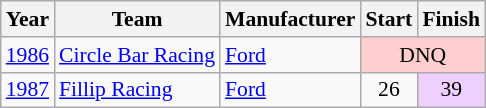<table class="wikitable" style="font-size: 90%;">
<tr>
<th>Year</th>
<th>Team</th>
<th>Manufacturer</th>
<th>Start</th>
<th>Finish</th>
</tr>
<tr>
<td><a href='#'>1986</a></td>
<td><a href='#'>Circle Bar Racing</a></td>
<td><a href='#'>Ford</a></td>
<td colspan=2 align=center style="background:#FFCFCF;">DNQ</td>
</tr>
<tr>
<td><a href='#'>1987</a></td>
<td><a href='#'>Fillip Racing</a></td>
<td><a href='#'>Ford</a></td>
<td align=center>26</td>
<td align=center style="background:#EFCFFF;">39</td>
</tr>
</table>
